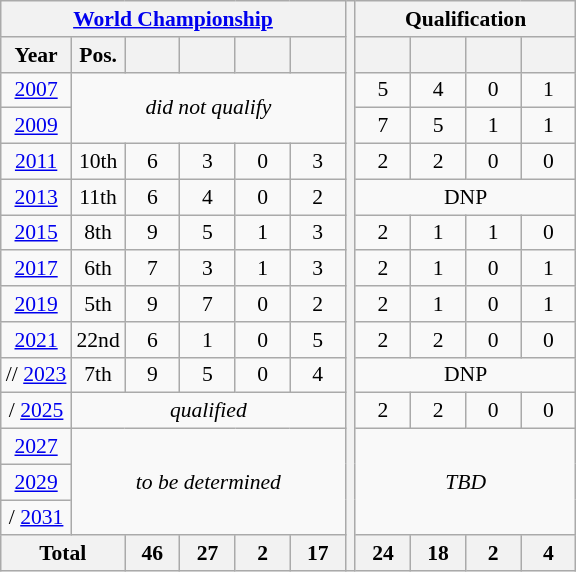<table class="wikitable" style="text-align: center;font-size:90%;">
<tr>
<th colspan=6><a href='#'>World Championship</a></th>
<th rowspan=16></th>
<th colspan=4>Qualification</th>
</tr>
<tr>
<th>Year</th>
<th>Pos.</th>
<th width=30></th>
<th width=30></th>
<th width=30></th>
<th width=30></th>
<th width=30></th>
<th width=30></th>
<th width=30></th>
<th width=30></th>
</tr>
<tr>
<td> <a href='#'>2007</a></td>
<td colspan=5 rowspan=2><em>did not qualify</em></td>
<td>5</td>
<td>4</td>
<td>0</td>
<td>1</td>
</tr>
<tr>
<td> <a href='#'>2009</a></td>
<td>7</td>
<td>5</td>
<td>1</td>
<td>1</td>
</tr>
<tr>
<td> <a href='#'>2011</a></td>
<td>10th</td>
<td>6</td>
<td>3</td>
<td>0</td>
<td>3</td>
<td>2</td>
<td>2</td>
<td>0</td>
<td>0</td>
</tr>
<tr>
<td> <a href='#'>2013</a></td>
<td>11th</td>
<td>6</td>
<td>4</td>
<td>0</td>
<td>2</td>
<td colspan=4>DNP</td>
</tr>
<tr>
<td> <a href='#'>2015</a></td>
<td>8th</td>
<td>9</td>
<td>5</td>
<td>1</td>
<td>3</td>
<td>2</td>
<td>1</td>
<td>1</td>
<td>0</td>
</tr>
<tr>
<td> <a href='#'>2017</a></td>
<td>6th</td>
<td>7</td>
<td>3</td>
<td>1</td>
<td>3</td>
<td>2</td>
<td>1</td>
<td>0</td>
<td>1</td>
</tr>
<tr>
<td> <a href='#'>2019</a></td>
<td>5th</td>
<td>9</td>
<td>7</td>
<td>0</td>
<td>2</td>
<td>2</td>
<td>1</td>
<td>0</td>
<td>1</td>
</tr>
<tr>
<td> <a href='#'>2021</a></td>
<td>22nd</td>
<td>6</td>
<td>1</td>
<td>0</td>
<td>5</td>
<td>2</td>
<td>2</td>
<td>0</td>
<td>0</td>
</tr>
<tr>
<td>// <a href='#'>2023</a></td>
<td>7th</td>
<td>9</td>
<td>5</td>
<td>0</td>
<td>4</td>
<td colspan=4>DNP</td>
</tr>
<tr>
<td>/ <a href='#'>2025</a></td>
<td align=center colspan=5><em>qualified</em></td>
<td>2</td>
<td>2</td>
<td>0</td>
<td>0</td>
</tr>
<tr>
<td> <a href='#'>2027</a></td>
<td align=center colspan=5 rowspan=3><em>to be determined</em></td>
<td colspan=4 rowspan=3><em>TBD</em></td>
</tr>
<tr>
<td> <a href='#'>2029</a></td>
</tr>
<tr>
<td>/ <a href='#'>2031</a></td>
</tr>
<tr>
<th colspan=2>Total</th>
<th>46</th>
<th>27</th>
<th>2</th>
<th>17</th>
<th>24</th>
<th>18</th>
<th>2</th>
<th>4</th>
</tr>
</table>
